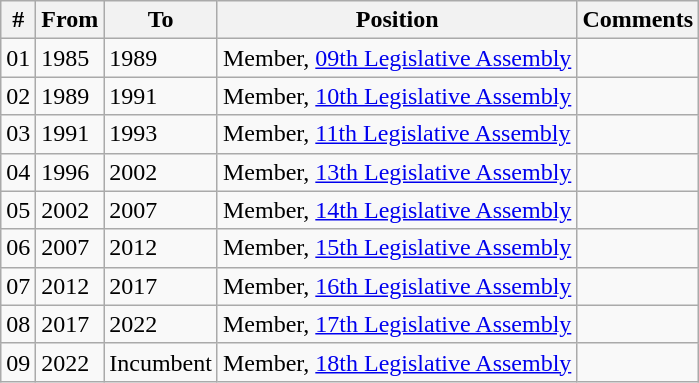<table class="wikitable sortable">
<tr>
<th>#</th>
<th>From</th>
<th>To</th>
<th>Position</th>
<th>Comments</th>
</tr>
<tr>
<td>01</td>
<td>1985</td>
<td>1989</td>
<td>Member, <a href='#'>09th Legislative Assembly</a></td>
<td></td>
</tr>
<tr>
<td>02</td>
<td>1989</td>
<td>1991</td>
<td>Member, <a href='#'>10th Legislative Assembly</a></td>
<td></td>
</tr>
<tr>
<td>03</td>
<td>1991</td>
<td>1993</td>
<td>Member, <a href='#'>11th Legislative Assembly</a></td>
<td></td>
</tr>
<tr>
<td>04</td>
<td>1996</td>
<td>2002</td>
<td>Member, <a href='#'>13th Legislative Assembly</a></td>
<td></td>
</tr>
<tr>
<td>05</td>
<td>2002</td>
<td>2007</td>
<td>Member, <a href='#'>14th Legislative Assembly</a></td>
<td></td>
</tr>
<tr>
<td>06</td>
<td>2007</td>
<td>2012</td>
<td>Member, <a href='#'>15th Legislative Assembly</a></td>
<td></td>
</tr>
<tr>
<td>07</td>
<td>2012</td>
<td>2017</td>
<td>Member, <a href='#'>16th Legislative Assembly</a></td>
<td></td>
</tr>
<tr>
<td>08</td>
<td>2017</td>
<td>2022</td>
<td>Member, <a href='#'>17th Legislative Assembly</a></td>
<td></td>
</tr>
<tr>
<td>09</td>
<td>2022</td>
<td>Incumbent</td>
<td>Member, <a href='#'>18th Legislative Assembly</a></td>
<td></td>
</tr>
</table>
